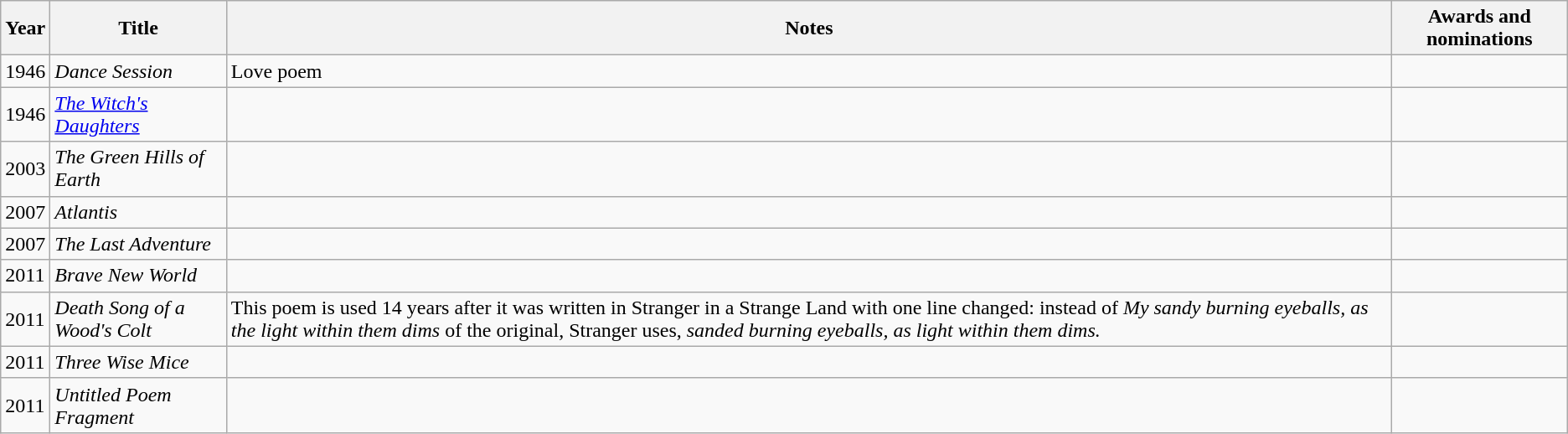<table class="wikitable">
<tr>
<th>Year</th>
<th>Title</th>
<th>Notes</th>
<th>Awards and nominations</th>
</tr>
<tr>
<td>1946</td>
<td><em>Dance Session</em></td>
<td>Love poem</td>
<td></td>
</tr>
<tr>
<td>1946</td>
<td><em><a href='#'>The Witch's Daughters</a></em></td>
<td></td>
<td></td>
</tr>
<tr>
<td>2003</td>
<td><em>The Green Hills of Earth</em></td>
<td></td>
<td></td>
</tr>
<tr>
<td>2007</td>
<td><em>Atlantis</em></td>
<td></td>
<td></td>
</tr>
<tr>
<td>2007</td>
<td><em>The Last Adventure</em></td>
<td></td>
<td></td>
</tr>
<tr>
<td>2011</td>
<td><em>Brave New World</em></td>
<td></td>
<td></td>
</tr>
<tr>
<td>2011</td>
<td><em>Death Song of a Wood's Colt</em></td>
<td>This poem is used 14 years after it was written in Stranger in a Strange Land with one line changed:  instead of <em>My sandy burning eyeballs, as the light within them dims</em> of the original, Stranger uses, <em>sanded burning eyeballs, as light within them dims.</em></td>
<td></td>
</tr>
<tr>
<td>2011</td>
<td><em>Three Wise Mice</em></td>
<td></td>
<td></td>
</tr>
<tr>
<td>2011</td>
<td><em>Untitled Poem Fragment</em></td>
<td></td>
<td></td>
</tr>
</table>
